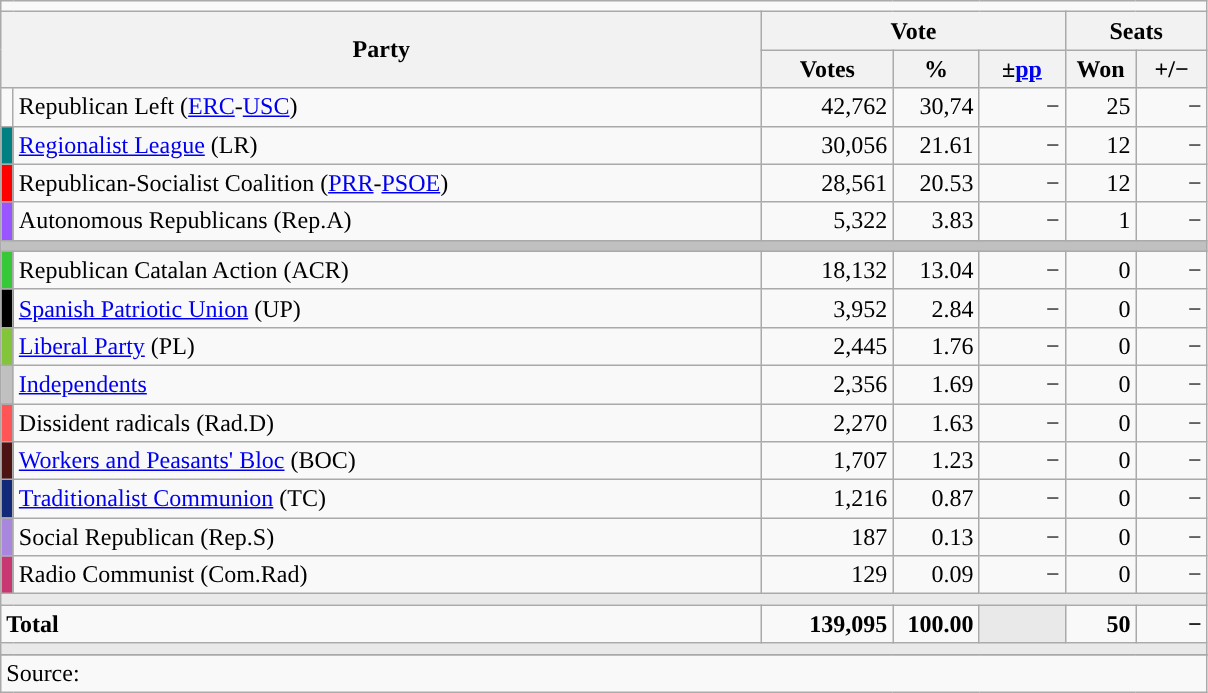<table class="wikitable" style="text-align:right; font-size:100%;">
<tr>
<td colspan="7"></td>
</tr>
<tr>
<th align="left" rowspan="2" colspan="2" width="500">Party</th>
<th colspan="3">Vote</th>
<th colspan="2">Seats</th>
</tr>
<tr>
<th width="80">Votes</th>
<th width="50">%</th>
<th width="50">±<a href='#'>pp</a></th>
<th width="40">Won</th>
<th width="40">+/−</th>
</tr>
<tr>
<td width="1"></td>
<td align="left">Republican Left (<a href='#'>ERC</a>-<a href='#'>USC</a>)</td>
<td>42,762</td>
<td>30,74</td>
<td>−</td>
<td>25</td>
<td>−</td>
</tr>
<tr>
<td width="1" style="color:inherit;background:#008080"></td>
<td align="left"><a href='#'>Regionalist League</a> (LR)</td>
<td>30,056</td>
<td>21.61</td>
<td>−</td>
<td>12</td>
<td>−</td>
</tr>
<tr>
<td width="1" style="color:inherit;background:#ff0000"></td>
<td align="left">Republican-Socialist Coalition (<a href='#'>PRR</a>-<a href='#'>PSOE</a>)</td>
<td>28,561</td>
<td>20.53</td>
<td>−</td>
<td>12</td>
<td>−</td>
</tr>
<tr>
<td width="1" style="color:inherit;background:#9955ff"></td>
<td align="left">Autonomous Republicans (Rep.A)</td>
<td>5,322</td>
<td>3.83</td>
<td>−</td>
<td>1</td>
<td>−</td>
</tr>
<tr>
<td colspan="7" bgcolor="#C0C0C0"></td>
</tr>
<tr>
<td width="1" style="color:inherit;background:#37C837"></td>
<td align="left">Republican Catalan Action (ACR)</td>
<td>18,132</td>
<td>13.04</td>
<td>−</td>
<td>0</td>
<td>−</td>
</tr>
<tr>
<td width="1" style="color:inherit;background:#000000"></td>
<td align="left"><a href='#'>Spanish Patriotic Union</a> (UP)</td>
<td>3,952</td>
<td>2.84</td>
<td>−</td>
<td>0</td>
<td>−</td>
</tr>
<tr>
<td width="1" style="color:inherit;background:#83C53A"></td>
<td align="left"><a href='#'>Liberal Party</a> (PL)</td>
<td>2,445</td>
<td>1.76</td>
<td>−</td>
<td>0</td>
<td>−</td>
</tr>
<tr>
<td width="1" style="color:inherit;background:#C0C0C0"></td>
<td align="left"><a href='#'>Independents</a></td>
<td>2,356</td>
<td>1.69</td>
<td>−</td>
<td>0</td>
<td>−</td>
</tr>
<tr>
<td width="1" style="color:inherit;background:#ff5555"></td>
<td align="left">Dissident radicals (Rad.D)</td>
<td>2,270</td>
<td>1.63</td>
<td>−</td>
<td>0</td>
<td>−</td>
</tr>
<tr>
<td width="1" style="color:inherit;background:#4D1313"></td>
<td align="left"><a href='#'>Workers and Peasants' Bloc</a> (BOC)</td>
<td>1,707</td>
<td>1.23</td>
<td>−</td>
<td>0</td>
<td>−</td>
</tr>
<tr>
<td width="1" style="color:inherit;background:#112978"></td>
<td align="left"><a href='#'>Traditionalist Communion</a> (TC)</td>
<td>1,216</td>
<td>0.87</td>
<td>−</td>
<td>0</td>
<td>−</td>
</tr>
<tr>
<td width="1" style="color:inherit;background:#AA87DE"></td>
<td align="left">Social Republican (Rep.S)</td>
<td>187</td>
<td>0.13</td>
<td>−</td>
<td>0</td>
<td>−</td>
</tr>
<tr>
<td width="1" style="color:inherit;background:#C83771"></td>
<td align="left">Radio Communist (Com.Rad)</td>
<td>129</td>
<td>0.09</td>
<td>−</td>
<td>0</td>
<td>−</td>
</tr>
<tr>
<td colspan="7" bgcolor="#E9E9E9"></td>
</tr>
<tr style="font-weight:bold;">
<td align="left" colspan="2">Total</td>
<td>139,095</td>
<td>100.00</td>
<td bgcolor="#E9E9E9"></td>
<td>50</td>
<td>−</td>
</tr>
<tr>
<td colspan="7" bgcolor="#E9E9E9"></td>
</tr>
<tr style="font-weight:bold;">
</tr>
<tr>
<td align="left" colspan="7">Source: </td>
</tr>
</table>
